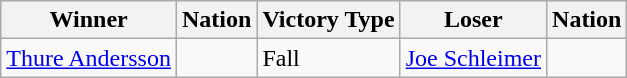<table class="wikitable sortable" style="text-align:left;">
<tr>
<th>Winner</th>
<th>Nation</th>
<th>Victory Type</th>
<th>Loser</th>
<th>Nation</th>
</tr>
<tr>
<td><a href='#'>Thure Andersson</a></td>
<td></td>
<td>Fall</td>
<td><a href='#'>Joe Schleimer</a></td>
<td></td>
</tr>
</table>
